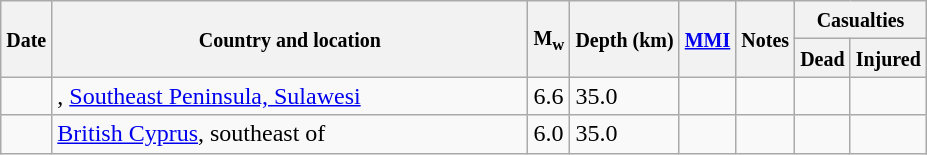<table class="wikitable sortable sort-under" style="border:1px black; margin-left:1em;">
<tr>
<th rowspan="2"><small>Date</small></th>
<th rowspan="2" style="width: 310px"><small>Country and location</small></th>
<th rowspan="2"><small>M<sub>w</sub></small></th>
<th rowspan="2"><small>Depth (km)</small></th>
<th rowspan="2"><small><a href='#'>MMI</a></small></th>
<th rowspan="2" class="unsortable"><small>Notes</small></th>
<th colspan="2"><small>Casualties</small></th>
</tr>
<tr>
<th><small>Dead</small></th>
<th><small>Injured</small></th>
</tr>
<tr>
<td></td>
<td>, <a href='#'>Southeast Peninsula, Sulawesi</a></td>
<td>6.6</td>
<td>35.0</td>
<td></td>
<td></td>
<td></td>
<td></td>
</tr>
<tr>
<td></td>
<td> <a href='#'>British Cyprus</a>, southeast of</td>
<td>6.0</td>
<td>35.0</td>
<td></td>
<td></td>
<td></td>
<td></td>
</tr>
</table>
